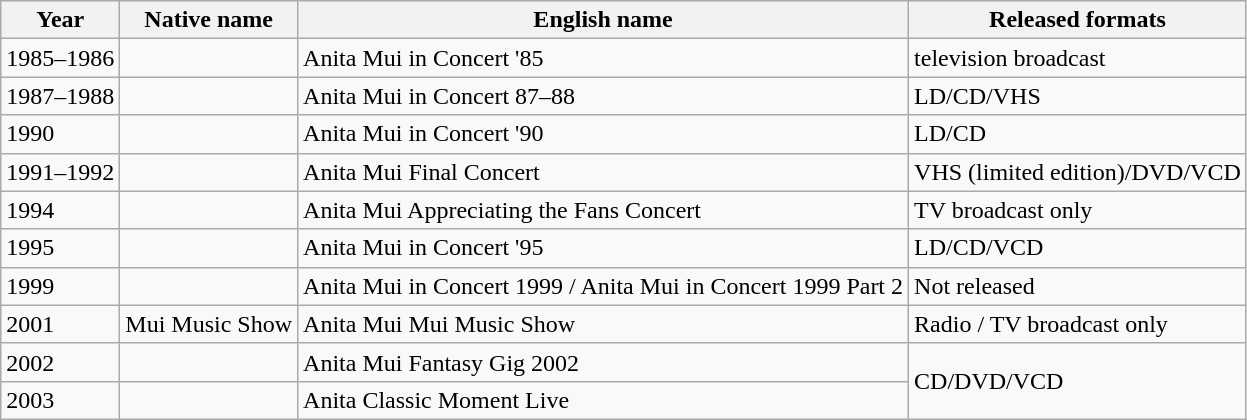<table class="wikitable">
<tr>
<th>Year</th>
<th>Native name</th>
<th>English name</th>
<th>Released formats</th>
</tr>
<tr>
<td>1985–1986</td>
<td></td>
<td>Anita Mui in Concert '85</td>
<td>television broadcast</td>
</tr>
<tr>
<td>1987–1988</td>
<td></td>
<td>Anita Mui in Concert 87–88</td>
<td>LD/CD/VHS</td>
</tr>
<tr>
<td>1990</td>
<td></td>
<td>Anita Mui in Concert '90</td>
<td>LD/CD</td>
</tr>
<tr>
<td>1991–1992</td>
<td></td>
<td>Anita Mui Final Concert</td>
<td>VHS (limited edition)/DVD/VCD</td>
</tr>
<tr>
<td>1994</td>
<td></td>
<td>Anita Mui Appreciating the Fans Concert</td>
<td>TV broadcast only</td>
</tr>
<tr>
<td>1995</td>
<td></td>
<td>Anita Mui in Concert '95</td>
<td>LD/CD/VCD</td>
</tr>
<tr>
<td>1999</td>
<td></td>
<td>Anita Mui in Concert 1999 / Anita Mui in Concert 1999 Part 2</td>
<td>Not released</td>
</tr>
<tr>
<td>2001</td>
<td> Mui Music Show</td>
<td>Anita Mui Mui Music Show</td>
<td>Radio / TV broadcast only</td>
</tr>
<tr>
<td>2002</td>
<td></td>
<td>Anita Mui Fantasy Gig 2002</td>
<td rowspan="2">CD/DVD/VCD</td>
</tr>
<tr>
<td>2003</td>
<td></td>
<td>Anita Classic Moment Live</td>
</tr>
</table>
